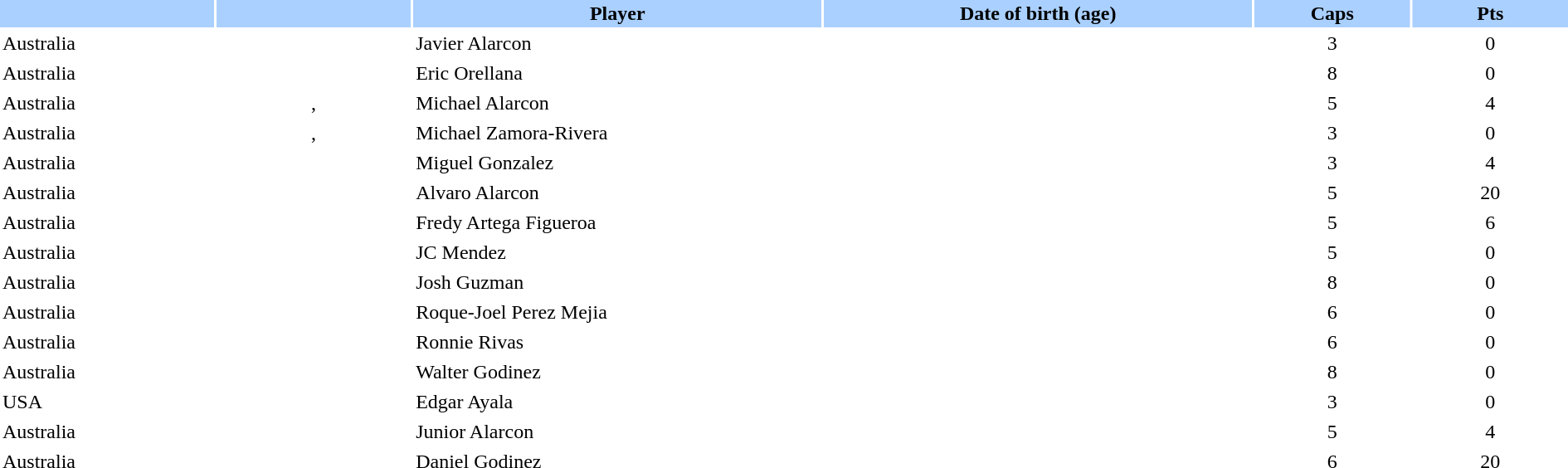<table class="sortable" border="0" cellspacing="2" cellpadding="2" width="100%">
<tr style="background:#AAD0FF">
<th width=11%></th>
<th width=10%></th>
<th width=21%>Player</th>
<th width=22%>Date of birth (age)</th>
<th width=8%>Caps</th>
<th width=8%>Pts</th>
</tr>
<tr>
<td>Australia</td>
<td align="center"></td>
<td>Javier Alarcon</td>
<td align="center"></td>
<td align="center">3</td>
<td align="center">0</td>
</tr>
<tr>
<td>Australia</td>
<td align="center"></td>
<td>Eric Orellana</td>
<td align="center"></td>
<td align="center">8</td>
<td align="center">0</td>
</tr>
<tr>
<td>Australia</td>
<td align="center">,</td>
<td>Michael Alarcon</td>
<td align="center"></td>
<td align="center">5</td>
<td align="center">4</td>
</tr>
<tr>
<td>Australia</td>
<td align="center">,</td>
<td>Michael Zamora-Rivera</td>
<td align="center"></td>
<td align="center">3</td>
<td align="center">0</td>
</tr>
<tr>
<td>Australia</td>
<td align="center"></td>
<td>Miguel Gonzalez</td>
<td align="center"></td>
<td align="center">3</td>
<td align="center">4</td>
</tr>
<tr>
<td>Australia</td>
<td align="center"></td>
<td>Alvaro Alarcon</td>
<td align="center"></td>
<td align="center">5</td>
<td align="center">20</td>
</tr>
<tr>
<td>Australia</td>
<td align="center"></td>
<td>Fredy Artega Figueroa</td>
<td align="center"></td>
<td align="center">5</td>
<td align="center">6</td>
</tr>
<tr>
<td>Australia</td>
<td align="center"></td>
<td>JC Mendez</td>
<td align="center"></td>
<td align="center">5</td>
<td align="center">0</td>
</tr>
<tr>
<td>Australia</td>
<td align="center"></td>
<td>Josh Guzman</td>
<td align="center"></td>
<td align="center">8</td>
<td align="center">0</td>
</tr>
<tr>
<td>Australia</td>
<td align="center"></td>
<td>Roque-Joel Perez Mejia</td>
<td align="center"></td>
<td align="center">6</td>
<td align="center">0</td>
</tr>
<tr>
<td>Australia</td>
<td align="center"></td>
<td>Ronnie Rivas</td>
<td align="center"></td>
<td align="center">6</td>
<td align="center">0</td>
</tr>
<tr>
<td>Australia</td>
<td align="center"></td>
<td>Walter Godinez</td>
<td align="center"></td>
<td align="center">8</td>
<td align="center">0</td>
</tr>
<tr>
<td>USA</td>
<td align="center"></td>
<td>Edgar Ayala</td>
<td align="center"></td>
<td align="center">3</td>
<td align="center">0</td>
</tr>
<tr>
<td>Australia</td>
<td align="center"></td>
<td>Junior Alarcon</td>
<td align="center"></td>
<td align="center">5</td>
<td align="center">4</td>
</tr>
<tr>
<td>Australia</td>
<td align="center"></td>
<td>Daniel Godinez</td>
<td align="center"></td>
<td align="center">6</td>
<td align="center">20</td>
</tr>
<tr>
</tr>
</table>
